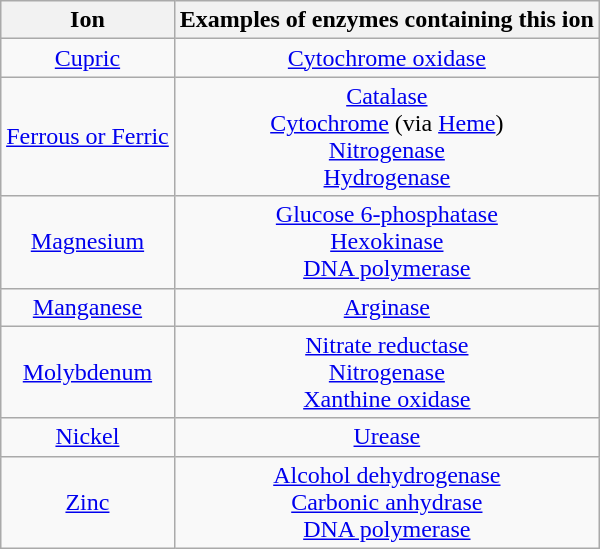<table class="wikitable" style="margin:auto; text-align:center;">
<tr>
<th>Ion</th>
<th>Examples of enzymes containing this ion</th>
</tr>
<tr>
<td><a href='#'>Cupric</a></td>
<td><a href='#'>Cytochrome oxidase</a></td>
</tr>
<tr>
<td><a href='#'>Ferrous or Ferric</a></td>
<td><a href='#'>Catalase</a><br><a href='#'>Cytochrome</a> (via <a href='#'>Heme</a>)<br><a href='#'>Nitrogenase</a><br><a href='#'>Hydrogenase</a></td>
</tr>
<tr>
<td><a href='#'>Magnesium</a></td>
<td><a href='#'>Glucose 6-phosphatase</a><br><a href='#'>Hexokinase</a> <br> <a href='#'>DNA polymerase</a></td>
</tr>
<tr>
<td><a href='#'>Manganese</a></td>
<td><a href='#'>Arginase</a></td>
</tr>
<tr>
<td><a href='#'>Molybdenum</a></td>
<td><a href='#'>Nitrate reductase</a><br><a href='#'>Nitrogenase</a><br><a href='#'>Xanthine oxidase</a></td>
</tr>
<tr>
<td><a href='#'>Nickel</a></td>
<td><a href='#'>Urease</a></td>
</tr>
<tr>
<td><a href='#'>Zinc</a></td>
<td><a href='#'>Alcohol dehydrogenase</a><br><a href='#'>Carbonic anhydrase</a><br><a href='#'>DNA polymerase</a></td>
</tr>
</table>
